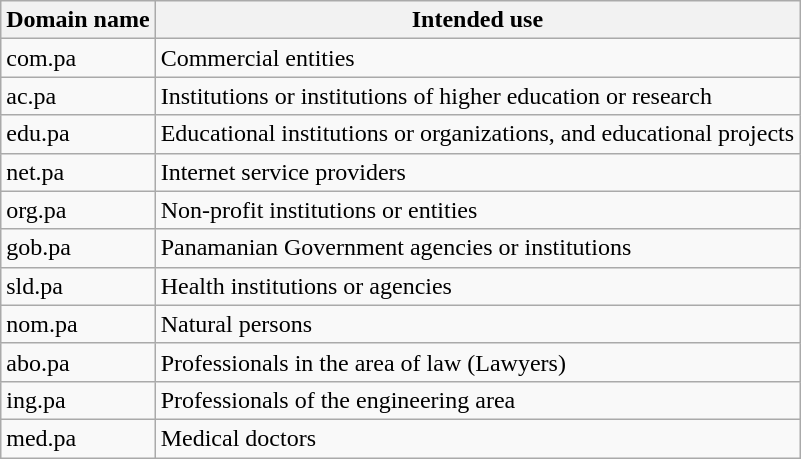<table class="wikitable">
<tr>
<th>Domain name</th>
<th>Intended use</th>
</tr>
<tr>
<td>com.pa</td>
<td>Commercial entities</td>
</tr>
<tr>
<td>ac.pa</td>
<td>Institutions or institutions of higher education or research</td>
</tr>
<tr>
<td>edu.pa</td>
<td>Educational institutions or organizations, and educational projects</td>
</tr>
<tr>
<td>net.pa</td>
<td>Internet service providers</td>
</tr>
<tr>
<td>org.pa</td>
<td>Non-profit institutions or entities</td>
</tr>
<tr>
<td>gob.pa</td>
<td>Panamanian Government agencies or institutions</td>
</tr>
<tr>
<td>sld.pa</td>
<td>Health institutions or agencies</td>
</tr>
<tr>
<td>nom.pa</td>
<td>Natural persons</td>
</tr>
<tr>
<td>abo.pa</td>
<td>Professionals in the area of law (Lawyers)</td>
</tr>
<tr>
<td>ing.pa</td>
<td>Professionals of the engineering area</td>
</tr>
<tr>
<td>med.pa</td>
<td>Medical doctors</td>
</tr>
</table>
